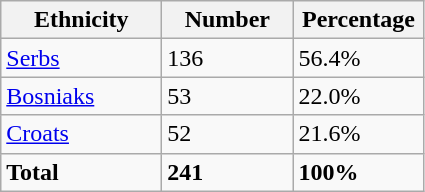<table class="wikitable">
<tr>
<th width="100px">Ethnicity</th>
<th width="80px">Number</th>
<th width="80px">Percentage</th>
</tr>
<tr>
<td><a href='#'>Serbs</a></td>
<td>136</td>
<td>56.4%</td>
</tr>
<tr>
<td><a href='#'>Bosniaks</a></td>
<td>53</td>
<td>22.0%</td>
</tr>
<tr>
<td><a href='#'>Croats</a></td>
<td>52</td>
<td>21.6%</td>
</tr>
<tr>
<td><strong>Total</strong></td>
<td><strong>241</strong></td>
<td><strong>100%</strong></td>
</tr>
</table>
